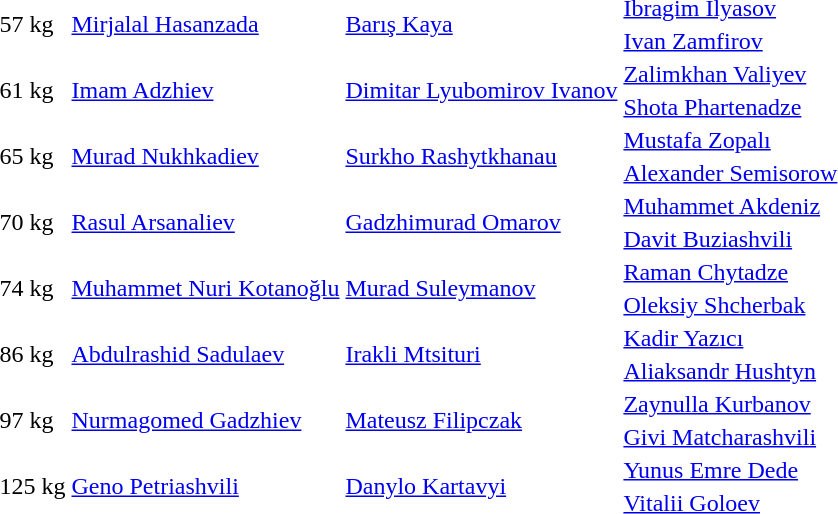<table>
<tr>
<td rowspan=2>57 kg</td>
<td rowspan=2> <a href='#'>Mirjalal Hasanzada</a></td>
<td rowspan=2> <a href='#'>Barış Kaya</a></td>
<td> <a href='#'>Ibragim Ilyasov</a></td>
</tr>
<tr>
<td> <a href='#'>Ivan Zamfirov</a></td>
</tr>
<tr>
<td rowspan=2>61 kg</td>
<td rowspan=2> <a href='#'>Imam Adzhiev</a></td>
<td rowspan=2> <a href='#'>Dimitar Lyubomirov Ivanov</a></td>
<td> <a href='#'>Zalimkhan Valiyev</a></td>
</tr>
<tr>
<td> <a href='#'>Shota Phartenadze</a></td>
</tr>
<tr>
<td rowspan=2>65 kg</td>
<td rowspan=2> <a href='#'>Murad Nukhkadiev</a></td>
<td rowspan=2> <a href='#'>Surkho Rashytkhanau</a></td>
<td> <a href='#'>Mustafa Zopalı</a></td>
</tr>
<tr>
<td> <a href='#'>Alexander Semisorow</a></td>
</tr>
<tr>
<td rowspan=2>70 kg</td>
<td rowspan=2> <a href='#'>Rasul Arsanaliev</a></td>
<td rowspan=2> <a href='#'>Gadzhimurad Omarov</a></td>
<td> <a href='#'>Muhammet Akdeniz</a></td>
</tr>
<tr>
<td> <a href='#'>Davit Buziashvili</a></td>
</tr>
<tr>
<td rowspan=2>74 kg</td>
<td rowspan=2> <a href='#'>Muhammet Nuri Kotanoğlu</a></td>
<td rowspan=2> <a href='#'>Murad Suleymanov</a></td>
<td> <a href='#'>Raman Chytadze</a></td>
</tr>
<tr>
<td> <a href='#'>Oleksiy Shcherbak</a></td>
</tr>
<tr>
<td rowspan=2>86 kg</td>
<td rowspan=2> <a href='#'>Abdulrashid Sadulaev</a></td>
<td rowspan=2> <a href='#'>Irakli Mtsituri</a></td>
<td> <a href='#'>Kadir Yazıcı</a></td>
</tr>
<tr>
<td> <a href='#'>Aliaksandr Hushtyn</a></td>
</tr>
<tr>
<td rowspan=2>97 kg</td>
<td rowspan=2> <a href='#'>Nurmagomed Gadzhiev</a></td>
<td rowspan=2> <a href='#'>Mateusz Filipczak</a></td>
<td> <a href='#'>Zaynulla Kurbanov</a></td>
</tr>
<tr>
<td> <a href='#'>Givi Matcharashvili</a></td>
</tr>
<tr>
<td rowspan=2>125 kg</td>
<td rowspan=2> <a href='#'>Geno Petriashvili</a></td>
<td rowspan=2> <a href='#'>Danylo Kartavyi</a></td>
<td> <a href='#'>Yunus Emre Dede</a></td>
</tr>
<tr>
<td> <a href='#'>Vitalii Goloev</a></td>
</tr>
</table>
